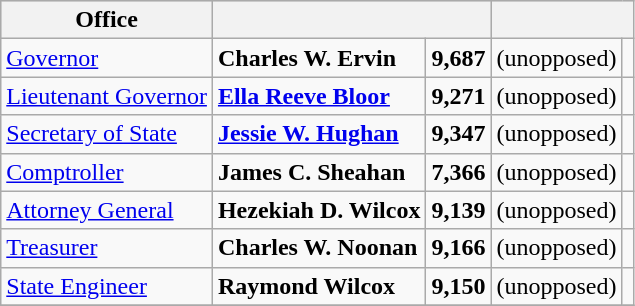<table class=wikitable>
<tr bgcolor=lightgrey>
<th>Office</th>
<th colspan="2"></th>
<th colspan="2"></th>
</tr>
<tr>
<td><a href='#'>Governor</a></td>
<td><strong>Charles W. Ervin</strong></td>
<td align="right"><strong>9,687</strong></td>
<td>(unopposed)</td>
<td align="right"></td>
</tr>
<tr>
<td><a href='#'>Lieutenant Governor</a></td>
<td><strong><a href='#'>Ella Reeve Bloor</a></strong></td>
<td align="right"><strong>9,271</strong></td>
<td>(unopposed)</td>
<td align="right"></td>
</tr>
<tr>
<td><a href='#'>Secretary of State</a></td>
<td><strong><a href='#'>Jessie W. Hughan</a></strong></td>
<td align="right"><strong>9,347</strong></td>
<td>(unopposed)</td>
<td align="right"></td>
</tr>
<tr>
<td><a href='#'>Comptroller</a></td>
<td><strong>James C. Sheahan</strong></td>
<td align="right"><strong>7,366</strong></td>
<td>(unopposed)</td>
<td align="right"></td>
</tr>
<tr>
<td><a href='#'>Attorney General</a></td>
<td><strong>Hezekiah D. Wilcox</strong></td>
<td align="right"><strong>9,139</strong></td>
<td>(unopposed)</td>
<td align="right"></td>
</tr>
<tr>
<td><a href='#'>Treasurer</a></td>
<td><strong>Charles W. Noonan</strong></td>
<td align="right"><strong>9,166</strong></td>
<td>(unopposed)</td>
<td align="right"></td>
</tr>
<tr>
<td><a href='#'>State Engineer</a></td>
<td><strong>Raymond Wilcox</strong></td>
<td align="right"><strong>9,150</strong></td>
<td>(unopposed)</td>
<td align="right"></td>
</tr>
<tr>
</tr>
</table>
